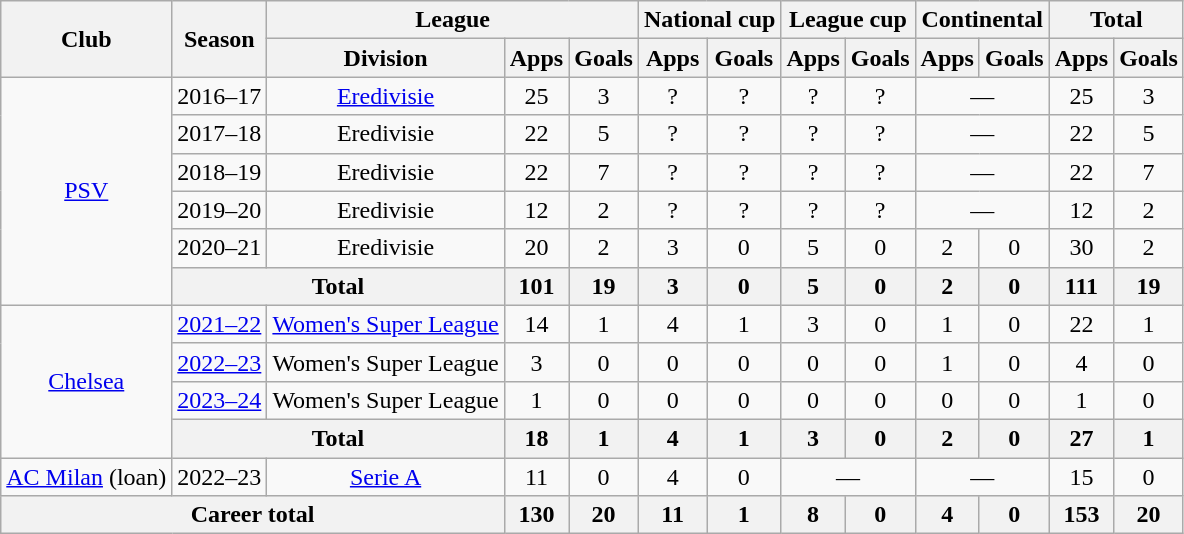<table class="wikitable" style="text-align:center">
<tr>
<th rowspan="2">Club</th>
<th rowspan="2">Season</th>
<th colspan="3">League</th>
<th colspan="2">National cup</th>
<th colspan="2">League cup</th>
<th colspan="2">Continental</th>
<th colspan="2">Total</th>
</tr>
<tr>
<th>Division</th>
<th>Apps</th>
<th>Goals</th>
<th>Apps</th>
<th>Goals</th>
<th>Apps</th>
<th>Goals</th>
<th>Apps</th>
<th>Goals</th>
<th>Apps</th>
<th>Goals</th>
</tr>
<tr>
<td rowspan="6"><a href='#'>PSV</a></td>
<td>2016–17</td>
<td><a href='#'>Eredivisie</a></td>
<td>25</td>
<td>3</td>
<td>?</td>
<td>?</td>
<td>?</td>
<td>?</td>
<td colspan="2">—</td>
<td>25</td>
<td>3</td>
</tr>
<tr>
<td>2017–18</td>
<td>Eredivisie</td>
<td>22</td>
<td>5</td>
<td>?</td>
<td>?</td>
<td>?</td>
<td>?</td>
<td colspan="2">—</td>
<td>22</td>
<td>5</td>
</tr>
<tr>
<td>2018–19</td>
<td>Eredivisie</td>
<td>22</td>
<td>7</td>
<td>?</td>
<td>?</td>
<td>?</td>
<td>?</td>
<td colspan="2">—</td>
<td>22</td>
<td>7</td>
</tr>
<tr>
<td>2019–20</td>
<td>Eredivisie</td>
<td>12</td>
<td>2</td>
<td>?</td>
<td>?</td>
<td>?</td>
<td>?</td>
<td colspan="2">—</td>
<td>12</td>
<td>2</td>
</tr>
<tr>
<td>2020–21</td>
<td>Eredivisie</td>
<td>20</td>
<td>2</td>
<td>3</td>
<td>0</td>
<td>5</td>
<td>0</td>
<td>2</td>
<td>0</td>
<td>30</td>
<td>2</td>
</tr>
<tr>
<th colspan="2">Total</th>
<th>101</th>
<th>19</th>
<th>3</th>
<th>0</th>
<th>5</th>
<th>0</th>
<th>2</th>
<th>0</th>
<th>111</th>
<th>19</th>
</tr>
<tr>
<td rowspan="4"><a href='#'>Chelsea</a></td>
<td><a href='#'>2021–22</a></td>
<td><a href='#'>Women's Super League</a></td>
<td>14</td>
<td>1</td>
<td>4</td>
<td>1</td>
<td>3</td>
<td>0</td>
<td>1</td>
<td>0</td>
<td>22</td>
<td>1</td>
</tr>
<tr>
<td><a href='#'>2022–23</a></td>
<td>Women's Super League</td>
<td>3</td>
<td>0</td>
<td>0</td>
<td>0</td>
<td>0</td>
<td>0</td>
<td>1</td>
<td>0</td>
<td>4</td>
<td>0</td>
</tr>
<tr>
<td><a href='#'>2023–24</a></td>
<td>Women's Super League</td>
<td>1</td>
<td>0</td>
<td>0</td>
<td>0</td>
<td>0</td>
<td>0</td>
<td>0</td>
<td>0</td>
<td>1</td>
<td>0</td>
</tr>
<tr>
<th colspan="2">Total</th>
<th>18</th>
<th>1</th>
<th>4</th>
<th>1</th>
<th>3</th>
<th>0</th>
<th>2</th>
<th>0</th>
<th>27</th>
<th>1</th>
</tr>
<tr>
<td><a href='#'>AC Milan</a> (loan)</td>
<td>2022–23</td>
<td><a href='#'>Serie A</a></td>
<td>11</td>
<td>0</td>
<td>4</td>
<td>0</td>
<td colspan="2">—</td>
<td colspan="2">—</td>
<td>15</td>
<td>0</td>
</tr>
<tr>
<th colspan="3">Career total</th>
<th>130</th>
<th>20</th>
<th>11</th>
<th>1</th>
<th>8</th>
<th>0</th>
<th>4</th>
<th>0</th>
<th>153</th>
<th>20</th>
</tr>
</table>
